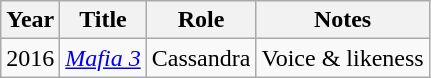<table class="wikitable sortable">
<tr>
<th>Year</th>
<th>Title</th>
<th>Role</th>
<th>Notes</th>
</tr>
<tr>
<td>2016</td>
<td><em><a href='#'>Mafia 3</a></em></td>
<td>Cassandra</td>
<td>Voice & likeness</td>
</tr>
</table>
